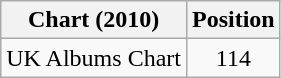<table class="wikitable sortable">
<tr>
<th>Chart (2010)</th>
<th>Position</th>
</tr>
<tr>
<td>UK Albums Chart</td>
<td style="text-align:center;">114</td>
</tr>
</table>
